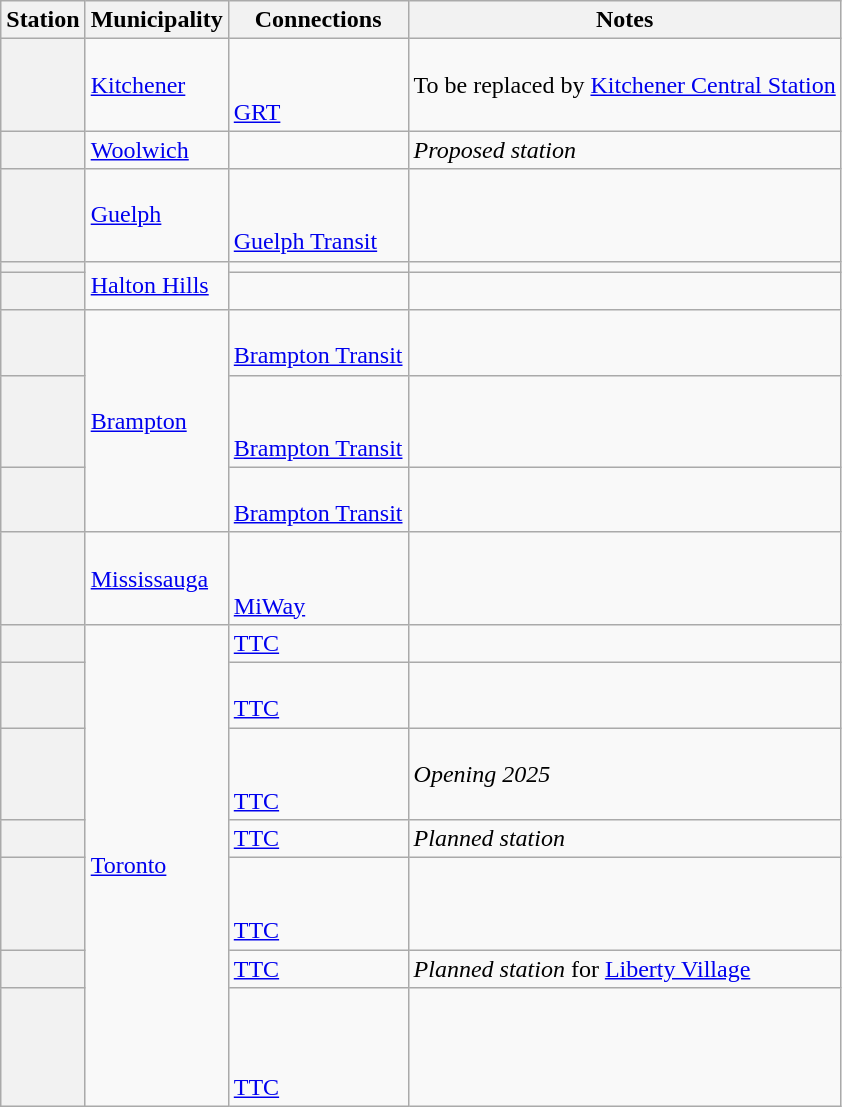<table class="wikitable">
<tr>
<th>Station</th>
<th>Municipality</th>
<th>Connections</th>
<th>Notes</th>
</tr>
<tr>
<th></th>
<td><a href='#'>Kitchener</a></td>
<td>  <br>  <br> <a href='#'>GRT</a></td>
<td>To be replaced by <a href='#'>Kitchener Central Station</a></td>
</tr>
<tr>
<th><em></em></th>
<td><a href='#'>Woolwich</a></td>
<td></td>
<td><em>Proposed station</em></td>
</tr>
<tr>
<th></th>
<td><a href='#'>Guelph</a></td>
<td>  <br>   <br>  <a href='#'>Guelph Transit</a></td>
<td></td>
</tr>
<tr>
<th></th>
<td rowspan=2><a href='#'>Halton Hills</a></td>
<td> </td>
<td></td>
</tr>
<tr>
<th></th>
<td>  <br>  </td>
<td></td>
</tr>
<tr>
<th></th>
<td rowspan=3><a href='#'>Brampton</a></td>
<td>  <br> <a href='#'>Brampton Transit</a><br>  </td>
<td></td>
</tr>
<tr>
<th></th>
<td>  <br>   <br>  <a href='#'>Brampton Transit</a><br>   </td>
<td></td>
</tr>
<tr>
<th></th>
<td>  <br>  <a href='#'>Brampton Transit</a><br> </td>
<td></td>
</tr>
<tr>
<th></th>
<td><a href='#'>Mississauga</a></td>
<td> <br>    <br> <a href='#'>MiWay</a><br> </td>
<td></td>
</tr>
<tr>
<th></th>
<td rowspan=7><a href='#'>Toronto</a></td>
<td> <a href='#'>TTC</a></td>
<td></td>
</tr>
<tr>
<th></th>
<td>  <br> <a href='#'>TTC</a></td>
<td></td>
</tr>
<tr>
<th><em></em></th>
<td>  <br> <br> <a href='#'>TTC</a></td>
<td><em>Opening 2025</em></td>
</tr>
<tr>
<th><em></em></th>
<td> <a href='#'>TTC</a></td>
<td><em>Planned station</em></td>
</tr>
<tr>
<th></th>
<td>  <br><br>  <a href='#'>TTC</a></td>
<td></td>
</tr>
<tr>
<th><em></em></th>
<td> <a href='#'>TTC</a></td>
<td><em>Planned station</em> for <a href='#'>Liberty Village</a></td>
</tr>
<tr>
<th></th>
<td>       <br>   <br> <br>  <a href='#'>TTC</a></td>
<td></td>
</tr>
</table>
